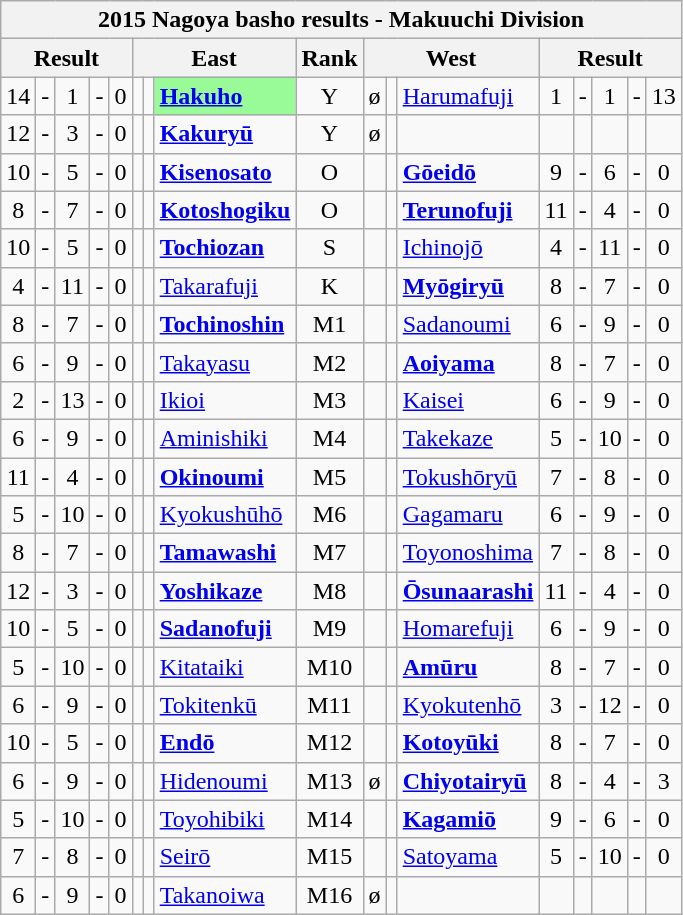<table class="wikitable">
<tr>
<th colspan="17">2015 Nagoya basho results - Makuuchi Division</th>
</tr>
<tr>
<th colspan="5">Result</th>
<th colspan="3">East</th>
<th>Rank</th>
<th colspan="3">West</th>
<th colspan="5">Result</th>
</tr>
<tr>
<td align=center>14</td>
<td align=center>-</td>
<td align=center>1</td>
<td align=center>-</td>
<td align=center>0</td>
<td align=center></td>
<td align=center></td>
<td style="background: PaleGreen;"><strong><a href='#'>Hakuho</a></strong></td>
<td align=center>Y</td>
<td align=center>ø</td>
<td align=center></td>
<td><a href='#'>Harumafuji</a></td>
<td align=center>1</td>
<td align=center>-</td>
<td align=center>1</td>
<td align=center>-</td>
<td align=center>13</td>
</tr>
<tr>
<td align=center>12</td>
<td align=center>-</td>
<td align=center>3</td>
<td align=center>-</td>
<td align=center>0</td>
<td align=center></td>
<td align=center></td>
<td><strong><a href='#'>Kakuryū</a></strong></td>
<td align=center>Y</td>
<td align=center>ø</td>
<td align=center></td>
<td></td>
<td align=center></td>
<td align=center></td>
<td align=center></td>
<td align=center></td>
<td align=center></td>
</tr>
<tr>
<td align=center>10</td>
<td align=center>-</td>
<td align=center>5</td>
<td align=center>-</td>
<td align=center>0</td>
<td align=center></td>
<td align=center></td>
<td><strong><a href='#'>Kisenosato</a></strong></td>
<td align=center>O</td>
<td align=center></td>
<td align=center></td>
<td><strong><a href='#'>Gōeidō</a></strong></td>
<td align=center>9</td>
<td align=center>-</td>
<td align=center>6</td>
<td align=center>-</td>
<td align=center>0</td>
</tr>
<tr>
<td align=center>8</td>
<td align=center>-</td>
<td align=center>7</td>
<td align=center>-</td>
<td align=center>0</td>
<td align=center></td>
<td align=center></td>
<td><strong><a href='#'>Kotoshogiku</a></strong></td>
<td align=center>O</td>
<td align=center></td>
<td align=center></td>
<td><strong><a href='#'>Terunofuji</a></strong></td>
<td align=center>11</td>
<td align=center>-</td>
<td align=center>4</td>
<td align=center>-</td>
<td align=center>0</td>
</tr>
<tr>
<td align=center>10</td>
<td align=center>-</td>
<td align=center>5</td>
<td align=center>-</td>
<td align=center>0</td>
<td align=center></td>
<td align=center></td>
<td><strong><a href='#'>Tochiozan</a></strong></td>
<td align=center>S</td>
<td align=center></td>
<td align=center></td>
<td><a href='#'>Ichinojō</a></td>
<td align=center>4</td>
<td align=center>-</td>
<td align=center>11</td>
<td align=center>-</td>
<td align=center>0</td>
</tr>
<tr>
<td align=center>4</td>
<td align=center>-</td>
<td align=center>11</td>
<td align=center>-</td>
<td align=center>0</td>
<td align=center></td>
<td align=center></td>
<td><a href='#'>Takarafuji</a></td>
<td align=center>K</td>
<td align=center></td>
<td align=center></td>
<td><strong><a href='#'>Myōgiryū</a></strong></td>
<td align=center>8</td>
<td align=center>-</td>
<td align=center>7</td>
<td align=center>-</td>
<td align=center>0</td>
</tr>
<tr>
<td align=center>8</td>
<td align=center>-</td>
<td align=center>7</td>
<td align=center>-</td>
<td align=center>0</td>
<td align=center></td>
<td align=center></td>
<td><strong><a href='#'>Tochinoshin</a></strong></td>
<td align=center>M1</td>
<td align=center></td>
<td align=center></td>
<td><a href='#'>Sadanoumi</a></td>
<td align=center>6</td>
<td align=center>-</td>
<td align=center>9</td>
<td align=center>-</td>
<td align=center>0</td>
</tr>
<tr>
<td align=center>6</td>
<td align=center>-</td>
<td align=center>9</td>
<td align=center>-</td>
<td align=center>0</td>
<td align=center></td>
<td align=center></td>
<td><a href='#'>Takayasu</a></td>
<td align=center>M2</td>
<td align=center></td>
<td align=center></td>
<td><strong><a href='#'>Aoiyama</a></strong></td>
<td align=center>8</td>
<td align=center>-</td>
<td align=center>7</td>
<td align=center>-</td>
<td align=center>0</td>
</tr>
<tr>
<td align=center>2</td>
<td align=center>-</td>
<td align=center>13</td>
<td align=center>-</td>
<td align=center>0</td>
<td align=center></td>
<td align=center></td>
<td><a href='#'>Ikioi</a></td>
<td align=center>M3</td>
<td align=center></td>
<td align=center></td>
<td><a href='#'>Kaisei</a></td>
<td align=center>6</td>
<td align=center>-</td>
<td align=center>9</td>
<td align=center>-</td>
<td align=center>0</td>
</tr>
<tr>
<td align=center>6</td>
<td align=center>-</td>
<td align=center>9</td>
<td align=center>-</td>
<td align=center>0</td>
<td align=center></td>
<td align=center></td>
<td><a href='#'>Aminishiki</a></td>
<td align=center>M4</td>
<td align=center></td>
<td align=center></td>
<td><a href='#'>Takekaze</a></td>
<td align=center>5</td>
<td align=center>-</td>
<td align=center>10</td>
<td align=center>-</td>
<td align=center>0</td>
</tr>
<tr>
<td align=center>11</td>
<td align=center>-</td>
<td align=center>4</td>
<td align=center>-</td>
<td align=center>0</td>
<td align=center></td>
<td align=center></td>
<td><strong><a href='#'>Okinoumi</a></strong></td>
<td align=center>M5</td>
<td align=center></td>
<td align=center></td>
<td><a href='#'>Tokushōryū</a></td>
<td align=center>7</td>
<td align=center>-</td>
<td align=center>8</td>
<td align=center>-</td>
<td align=center>0</td>
</tr>
<tr>
<td align=center>5</td>
<td align=center>-</td>
<td align=center>10</td>
<td align=center>-</td>
<td align=center>0</td>
<td align=center></td>
<td align=center></td>
<td><a href='#'>Kyokushūhō</a></td>
<td align=center>M6</td>
<td align=center></td>
<td align=center></td>
<td><a href='#'>Gagamaru</a></td>
<td align=center>6</td>
<td align=center>-</td>
<td align=center>9</td>
<td align=center>-</td>
<td align=center>0</td>
</tr>
<tr>
<td align=center>8</td>
<td align=center>-</td>
<td align=center>7</td>
<td align=center>-</td>
<td align=center>0</td>
<td align=center></td>
<td align=center></td>
<td><strong><a href='#'>Tamawashi</a></strong></td>
<td align=center>M7</td>
<td align=center></td>
<td align=center></td>
<td><a href='#'>Toyonoshima</a></td>
<td align=center>7</td>
<td align=center>-</td>
<td align=center>8</td>
<td align=center>-</td>
<td align=center>0</td>
</tr>
<tr>
<td align=center>12</td>
<td align=center>-</td>
<td align=center>3</td>
<td align=center>-</td>
<td align=center>0</td>
<td align=center></td>
<td align=center></td>
<td><strong><a href='#'>Yoshikaze</a></strong></td>
<td align=center>M8</td>
<td align=center></td>
<td align=center></td>
<td><strong><a href='#'>Ōsunaarashi</a></strong></td>
<td align=center>11</td>
<td align=center>-</td>
<td align=center>4</td>
<td align=center>-</td>
<td align=center>0</td>
</tr>
<tr>
<td align=center>10</td>
<td align=center>-</td>
<td align=center>5</td>
<td align=center>-</td>
<td align=center>0</td>
<td align=center></td>
<td align=center></td>
<td><strong><a href='#'>Sadanofuji</a></strong></td>
<td align=center>M9</td>
<td align=center></td>
<td align=center></td>
<td><a href='#'>Homarefuji</a></td>
<td align=center>6</td>
<td align=center>-</td>
<td align=center>9</td>
<td align=center>-</td>
<td align=center>0</td>
</tr>
<tr>
<td align=center>5</td>
<td align=center>-</td>
<td align=center>10</td>
<td align=center>-</td>
<td align=center>0</td>
<td align=center></td>
<td align=center></td>
<td><a href='#'>Kitataiki</a></td>
<td align=center>M10</td>
<td align=center></td>
<td align=center></td>
<td><strong><a href='#'>Amūru</a></strong></td>
<td align=center>8</td>
<td align=center>-</td>
<td align=center>7</td>
<td align=center>-</td>
<td align=center>0</td>
</tr>
<tr>
<td align=center>6</td>
<td align=center>-</td>
<td align=center>9</td>
<td align=center>-</td>
<td align=center>0</td>
<td align=center></td>
<td align=center></td>
<td><a href='#'>Tokitenkū</a></td>
<td align=center>M11</td>
<td align=center></td>
<td align=center></td>
<td><a href='#'>Kyokutenhō</a></td>
<td align=center>3</td>
<td align=center>-</td>
<td align=center>12</td>
<td align=center>-</td>
<td align=center>0</td>
</tr>
<tr>
<td align=center>10</td>
<td align=center>-</td>
<td align=center>5</td>
<td align=center>-</td>
<td align=center>0</td>
<td align=center></td>
<td align=center></td>
<td><strong><a href='#'>Endō</a></strong></td>
<td align=center>M12</td>
<td align=center></td>
<td align=center></td>
<td><strong><a href='#'>Kotoyūki</a></strong></td>
<td align=center>8</td>
<td align=center>-</td>
<td align=center>7</td>
<td align=center>-</td>
<td align=center>0</td>
</tr>
<tr>
<td align=center>6</td>
<td align=center>-</td>
<td align=center>9</td>
<td align=center>-</td>
<td align=center>0</td>
<td align=center></td>
<td align=center></td>
<td><a href='#'>Hidenoumi</a></td>
<td align=center>M13</td>
<td align=center>ø</td>
<td align=center></td>
<td><strong><a href='#'>Chiyotairyū</a></strong></td>
<td align=center>8</td>
<td align=center>-</td>
<td align=center>4</td>
<td align=center>-</td>
<td align=center>3</td>
</tr>
<tr>
<td align=center>5</td>
<td align=center>-</td>
<td align=center>10</td>
<td align=center>-</td>
<td align=center>0</td>
<td align=center></td>
<td align=center></td>
<td><a href='#'>Toyohibiki</a></td>
<td align=center>M14</td>
<td align=center></td>
<td align=center></td>
<td><strong><a href='#'>Kagamiō</a></strong></td>
<td align=center>9</td>
<td align=center>-</td>
<td align=center>6</td>
<td align=center>-</td>
<td align=center>0</td>
</tr>
<tr>
<td align=center>7</td>
<td align=center>-</td>
<td align=center>8</td>
<td align=center>-</td>
<td align=center>0</td>
<td align=center></td>
<td align=center></td>
<td><a href='#'>Seirō</a></td>
<td align=center>M15</td>
<td align=center></td>
<td align=center></td>
<td><a href='#'>Satoyama</a></td>
<td align=center>5</td>
<td align=center>-</td>
<td align=center>10</td>
<td align=center>-</td>
<td align=center>0</td>
</tr>
<tr>
<td align=center>6</td>
<td align=center>-</td>
<td align=center>9</td>
<td align=center>-</td>
<td align=center>0</td>
<td align=center></td>
<td align=center></td>
<td><a href='#'>Takanoiwa</a></td>
<td align=center>M16</td>
<td align=center>ø</td>
<td align=center></td>
<td></td>
<td align=center></td>
<td align=center></td>
<td align=center></td>
<td align=center></td>
<td align=center></td>
</tr>
</table>
